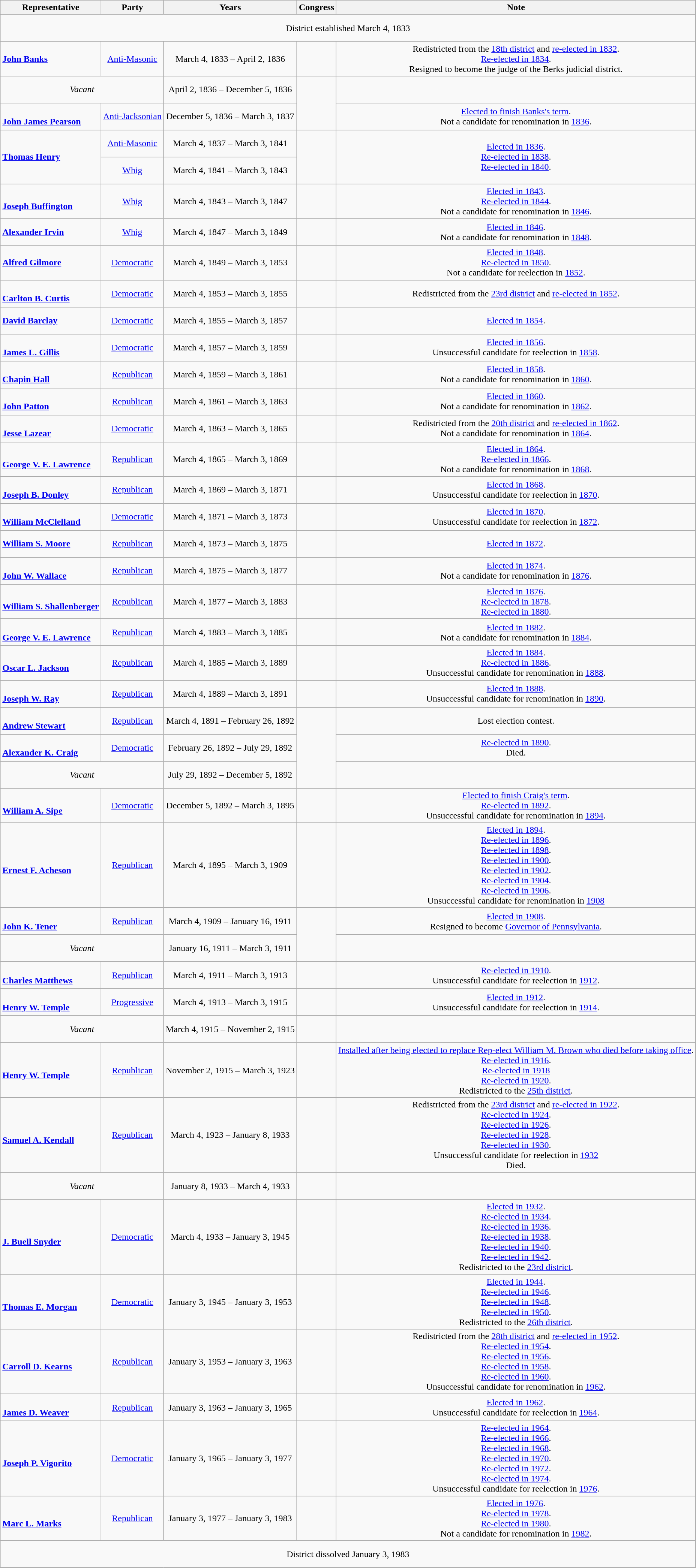<table class=wikitable style="text-align:center">
<tr valign=bottom>
<th>Representative</th>
<th>Party</th>
<th>Years</th>
<th>Congress</th>
<th>Note</th>
</tr>
<tr style="height:3em">
<td colspan="5">District established March 4, 1833</td>
</tr>
<tr style="height:3em">
<td nowrap align=left><strong><a href='#'>John Banks</a></strong><br></td>
<td><a href='#'>Anti-Masonic</a></td>
<td>March 4, 1833 – April 2, 1836</td>
<td></td>
<td>Redistricted from the <a href='#'>18th district</a> and <a href='#'>re-elected in 1832</a>.<br><a href='#'>Re-elected in 1834</a>.<br>Resigned to become the judge of the Berks judicial district.</td>
</tr>
<tr style="height:3em">
<td colspan=2><em>Vacant</em></td>
<td>April 2, 1836 – December 5, 1836</td>
<td rowspan=2></td>
<td></td>
</tr>
<tr style="height:3em">
<td nowrap align=left><br><strong><a href='#'>John James Pearson</a></strong> <br></td>
<td><a href='#'>Anti-Jacksonian</a></td>
<td>December 5, 1836 – March 3, 1837</td>
<td><a href='#'>Elected to finish Banks's term</a>.<br>Not a candidate for renomination in <a href='#'>1836</a>.</td>
</tr>
<tr style="height:3em">
<td nowrap rowspan=2 align=left><strong><a href='#'>Thomas Henry</a></strong><br></td>
<td><a href='#'>Anti-Masonic</a></td>
<td>March 4, 1837 – March 3, 1841</td>
<td rowspan=2></td>
<td rowspan=2><a href='#'>Elected in 1836</a>.<br><a href='#'>Re-elected in 1838</a>.<br><a href='#'>Re-elected in 1840</a>.<br></td>
</tr>
<tr style="height:3em">
<td><a href='#'>Whig</a></td>
<td>March 4, 1841 – March 3, 1843</td>
</tr>
<tr style="height:3em">
<td nowrap align=left><br><strong><a href='#'>Joseph Buffington</a></strong> <br></td>
<td><a href='#'>Whig</a></td>
<td>March 4, 1843 – March 3, 1847</td>
<td></td>
<td><a href='#'>Elected in 1843</a>.<br><a href='#'>Re-elected in 1844</a>.<br>Not a candidate for renomination in <a href='#'>1846</a>.</td>
</tr>
<tr style="height:3em">
<td nowrap align=left><strong><a href='#'>Alexander Irvin</a></strong> <br></td>
<td><a href='#'>Whig</a></td>
<td>March 4, 1847 – March 3, 1849</td>
<td></td>
<td><a href='#'>Elected in 1846</a>.<br>Not a candidate for renomination in <a href='#'>1848</a>.</td>
</tr>
<tr style="height:3em">
<td nowrap align=left><strong><a href='#'>Alfred Gilmore</a></strong> <br></td>
<td><a href='#'>Democratic</a></td>
<td>March 4, 1849 – March 3, 1853</td>
<td></td>
<td><a href='#'>Elected in 1848</a>.<br><a href='#'>Re-elected in 1850</a>.<br>Not a candidate for reelection in <a href='#'>1852</a>.</td>
</tr>
<tr style="height:3em">
<td nowrap align=left><br><strong><a href='#'>Carlton B. Curtis</a></strong><br></td>
<td><a href='#'>Democratic</a></td>
<td>March 4, 1853 – March 3, 1855</td>
<td></td>
<td>Redistricted from the <a href='#'>23rd district</a> and <a href='#'>re-elected in 1852</a>.<br></td>
</tr>
<tr style="height:3em">
<td nowrap align=left><strong><a href='#'>David Barclay</a></strong><br></td>
<td><a href='#'>Democratic</a></td>
<td>March 4, 1855 – March 3, 1857</td>
<td></td>
<td><a href='#'>Elected in 1854</a>.<br></td>
</tr>
<tr style="height:3em">
<td nowrap align=left><br><strong><a href='#'>James L. Gillis</a></strong><br></td>
<td><a href='#'>Democratic</a></td>
<td>March 4, 1857 – March 3, 1859</td>
<td></td>
<td><a href='#'>Elected in 1856</a>.<br>Unsuccessful candidate for reelection in <a href='#'>1858</a>.</td>
</tr>
<tr style="height:3em">
<td nowrap align=left><br><strong><a href='#'>Chapin Hall</a></strong><br></td>
<td><a href='#'>Republican</a></td>
<td>March 4, 1859 – March 3, 1861</td>
<td></td>
<td><a href='#'>Elected in 1858</a>.<br>Not a candidate for renomination in <a href='#'>1860</a>.</td>
</tr>
<tr style="height:3em">
<td nowrap align=left><br><strong><a href='#'>John Patton</a></strong><br></td>
<td><a href='#'>Republican</a></td>
<td>March 4, 1861 – March 3, 1863</td>
<td></td>
<td><a href='#'>Elected in 1860</a>.<br>Not a candidate for renomination in <a href='#'>1862</a>.</td>
</tr>
<tr style="height:3em">
<td nowrap align=left><br><strong><a href='#'>Jesse Lazear</a></strong><br></td>
<td><a href='#'>Democratic</a></td>
<td>March 4, 1863 – March 3, 1865</td>
<td></td>
<td>Redistricted from the <a href='#'>20th district</a> and <a href='#'>re-elected in 1862</a>.<br>Not a candidate for renomination in <a href='#'>1864</a>.</td>
</tr>
<tr style="height:3em">
<td nowrap align=left><br><strong><a href='#'>George V. E. Lawrence</a></strong><br></td>
<td><a href='#'>Republican</a></td>
<td>March 4, 1865 – March 3, 1869</td>
<td></td>
<td><a href='#'>Elected in 1864</a>.<br><a href='#'>Re-elected in 1866</a>.<br>Not a candidate for renomination in <a href='#'>1868</a>.</td>
</tr>
<tr style="height:3em">
<td nowrap align=left><br><strong><a href='#'>Joseph B. Donley</a></strong><br></td>
<td><a href='#'>Republican</a></td>
<td>March 4, 1869 – March 3, 1871</td>
<td></td>
<td><a href='#'>Elected in 1868</a>.<br>Unsuccessful candidate for reelection in <a href='#'>1870</a>.</td>
</tr>
<tr style="height:3em">
<td nowrap align=left><br><strong><a href='#'>William McClelland</a></strong><br></td>
<td><a href='#'>Democratic</a></td>
<td>March 4, 1871 – March 3, 1873</td>
<td></td>
<td><a href='#'>Elected in 1870</a>.<br>Unsuccessful candidate for reelection in <a href='#'>1872</a>.</td>
</tr>
<tr style="height:3em">
<td nowrap align=left><strong><a href='#'>William S. Moore</a></strong><br></td>
<td><a href='#'>Republican</a></td>
<td>March 4, 1873 – March 3, 1875</td>
<td></td>
<td><a href='#'>Elected in 1872</a>.<br></td>
</tr>
<tr style="height:3em">
<td nowrap align=left><br><strong><a href='#'>John W. Wallace</a></strong><br></td>
<td><a href='#'>Republican</a></td>
<td>March 4, 1875 – March 3, 1877</td>
<td></td>
<td><a href='#'>Elected in 1874</a>.<br>Not a candidate for renomination in <a href='#'>1876</a>.</td>
</tr>
<tr style="height:3em">
<td nowrap align=left><br><strong><a href='#'>William S. Shallenberger</a></strong><br></td>
<td><a href='#'>Republican</a></td>
<td>March 4, 1877 – March 3, 1883</td>
<td></td>
<td><a href='#'>Elected in 1876</a>.<br><a href='#'>Re-elected in 1878</a>.<br><a href='#'>Re-elected in 1880</a>.<br></td>
</tr>
<tr style="height:3em">
<td nowrap align=left><br><strong><a href='#'>George V. E. Lawrence</a></strong><br></td>
<td><a href='#'>Republican</a></td>
<td>March 4, 1883 – March 3, 1885</td>
<td></td>
<td><a href='#'>Elected in 1882</a>.<br>Not a candidate for renomination in <a href='#'>1884</a>.</td>
</tr>
<tr style="height:3em">
<td nowrap align=left><br><strong><a href='#'>Oscar L. Jackson</a></strong><br></td>
<td><a href='#'>Republican</a></td>
<td>March 4, 1885 – March 3, 1889</td>
<td></td>
<td><a href='#'>Elected in 1884</a>.<br><a href='#'>Re-elected in 1886</a>.<br>Unsuccessful candidate for renomination in <a href='#'>1888</a>.</td>
</tr>
<tr style="height:3em">
<td nowrap align=left><br><strong><a href='#'>Joseph W. Ray</a></strong><br></td>
<td><a href='#'>Republican</a></td>
<td>March 4, 1889 – March 3, 1891</td>
<td></td>
<td><a href='#'>Elected in 1888</a>.<br>Unsuccessful candidate for renomination in <a href='#'>1890</a>.</td>
</tr>
<tr style="height:3em">
<td nowrap align=left><br><strong><a href='#'>Andrew Stewart</a></strong><br></td>
<td><a href='#'>Republican</a></td>
<td>March 4, 1891 – February 26, 1892</td>
<td rowspan=3></td>
<td>Lost election contest.</td>
</tr>
<tr style="height:3em">
<td nowrap align=left><br><strong><a href='#'>Alexander K. Craig</a></strong><br></td>
<td><a href='#'>Democratic</a></td>
<td>February 26, 1892 – July 29, 1892</td>
<td><a href='#'>Re-elected in 1890</a>.<br>Died.</td>
</tr>
<tr style="height:3em">
<td colspan=2><em>Vacant</em></td>
<td>July 29, 1892 – December 5, 1892</td>
<td></td>
</tr>
<tr style="height:3em">
<td nowrap align=left><br><strong><a href='#'>William A. Sipe</a></strong><br></td>
<td><a href='#'>Democratic</a></td>
<td>December 5, 1892 – March 3, 1895</td>
<td></td>
<td><a href='#'>Elected to finish Craig's term</a>.<br><a href='#'>Re-elected in 1892</a>.<br>Unsuccessful candidate for renomination in <a href='#'>1894</a>.</td>
</tr>
<tr style="height:3em">
<td nowrap align=left><br><strong><a href='#'>Ernest F. Acheson</a></strong><br></td>
<td><a href='#'>Republican</a></td>
<td>March 4, 1895 – March 3, 1909</td>
<td></td>
<td><a href='#'>Elected in 1894</a>.<br><a href='#'>Re-elected in 1896</a>.<br><a href='#'>Re-elected in 1898</a>.<br><a href='#'>Re-elected in 1900</a>.<br><a href='#'>Re-elected in 1902</a>.<br><a href='#'>Re-elected in 1904</a>.<br><a href='#'>Re-elected in 1906</a>.<br>Unsuccessful candidate for renomination in <a href='#'>1908</a></td>
</tr>
<tr style="height:3em">
<td nowrap align=left><br><strong><a href='#'>John K. Tener</a></strong><br></td>
<td><a href='#'>Republican</a></td>
<td>March 4, 1909 – January 16, 1911</td>
<td rowspan=2></td>
<td><a href='#'>Elected in 1908</a>.<br>Resigned to become <a href='#'>Governor of Pennsylvania</a>.</td>
</tr>
<tr style="height:3em">
<td colspan=2><em>Vacant</em></td>
<td>January 16, 1911 – March 3, 1911</td>
<td></td>
</tr>
<tr style="height:3em">
<td nowrap align=left><br><strong><a href='#'>Charles Matthews</a></strong><br></td>
<td><a href='#'>Republican</a></td>
<td>March 4, 1911 – March 3, 1913</td>
<td></td>
<td><a href='#'>Re-elected in 1910</a>.<br>Unsuccessful candidate for reelection in <a href='#'>1912</a>.</td>
</tr>
<tr style="height:3em">
<td nowrap align=left><br><strong><a href='#'>Henry W. Temple</a></strong><br></td>
<td><a href='#'>Progressive</a></td>
<td>March 4, 1913 – March 3, 1915</td>
<td></td>
<td><a href='#'>Elected in 1912</a>.<br>Unsuccessful candidate for reelection in <a href='#'>1914</a>.</td>
</tr>
<tr style="height:3em">
<td colspan=2><em>Vacant</em></td>
<td>March 4, 1915 – November 2, 1915</td>
<td></td>
<td></td>
</tr>
<tr style="height:3em">
<td nowrap align=left><br><strong><a href='#'>Henry W. Temple</a></strong><br></td>
<td><a href='#'>Republican</a></td>
<td>November 2, 1915 – March 3, 1923</td>
<td></td>
<td><a href='#'>Installed after being elected to replace Rep-elect William M. Brown who died before taking office</a>.<br><a href='#'>Re-elected in 1916</a>.<br><a href='#'>Re-elected in 1918</a><br><a href='#'>Re-elected in 1920</a>.<br>Redistricted to the <a href='#'>25th district</a>.</td>
</tr>
<tr style="height:3em">
<td nowrap align=left><br><strong><a href='#'>Samuel A. Kendall</a></strong><br></td>
<td><a href='#'>Republican</a></td>
<td>March 4, 1923 – January 8, 1933</td>
<td></td>
<td>Redistricted from the <a href='#'>23rd district</a> and <a href='#'>re-elected in 1922</a>.<br><a href='#'>Re-elected in 1924</a>.<br><a href='#'>Re-elected in 1926</a>.<br><a href='#'>Re-elected in 1928</a>.<br><a href='#'>Re-elected in 1930</a>.<br>Unsuccessful candidate for reelection in <a href='#'>1932</a><br>Died.</td>
</tr>
<tr style="height:3em">
<td colspan=2><em>Vacant</em></td>
<td>January 8, 1933 – March 4, 1933</td>
<td></td>
<td></td>
</tr>
<tr style="height:3em">
<td nowrap align=left><br><strong><a href='#'>J. Buell Snyder</a></strong><br></td>
<td><a href='#'>Democratic</a></td>
<td>March 4, 1933 – January 3, 1945</td>
<td></td>
<td><a href='#'>Elected in 1932</a>.<br><a href='#'>Re-elected in 1934</a>.<br><a href='#'>Re-elected in 1936</a>.<br><a href='#'>Re-elected in 1938</a>.<br><a href='#'>Re-elected in 1940</a>.<br><a href='#'>Re-elected in 1942</a>.<br>Redistricted to the <a href='#'>23rd district</a>.</td>
</tr>
<tr style="height:3em">
<td nowrap align=left><br><strong><a href='#'>Thomas E. Morgan</a></strong><br></td>
<td><a href='#'>Democratic</a></td>
<td>January 3, 1945 – January 3, 1953</td>
<td></td>
<td><a href='#'>Elected in 1944</a>.<br><a href='#'>Re-elected in 1946</a>.<br><a href='#'>Re-elected in 1948</a>.<br><a href='#'>Re-elected in 1950</a>.<br>Redistricted to the <a href='#'>26th district</a>.</td>
</tr>
<tr style="height:3em">
<td nowrap align=left><br><strong><a href='#'>Carroll D. Kearns</a></strong><br></td>
<td><a href='#'>Republican</a></td>
<td>January 3, 1953 – January 3, 1963</td>
<td></td>
<td>Redistricted from the <a href='#'>28th district</a> and <a href='#'>re-elected in 1952</a>.<br><a href='#'>Re-elected in 1954</a>.<br><a href='#'>Re-elected in 1956</a>.<br><a href='#'>Re-elected in 1958</a>.<br><a href='#'>Re-elected in 1960</a>.<br>Unsuccessful candidate for renomination in <a href='#'>1962</a>.</td>
</tr>
<tr style="height:3em">
<td nowrap align=left><br><strong><a href='#'>James D. Weaver</a></strong><br></td>
<td><a href='#'>Republican</a></td>
<td>January 3, 1963 – January 3, 1965</td>
<td></td>
<td><a href='#'>Elected in 1962</a>.<br>Unsuccessful candidate for reelection in <a href='#'>1964</a>.</td>
</tr>
<tr style="height:3em">
<td nowrap align=left><br><strong><a href='#'>Joseph P. Vigorito</a></strong><br></td>
<td><a href='#'>Democratic</a></td>
<td>January 3, 1965 – January 3, 1977</td>
<td></td>
<td><a href='#'>Re-elected in 1964</a>.<br><a href='#'>Re-elected in 1966</a>.<br><a href='#'>Re-elected in 1968</a>.<br><a href='#'>Re-elected in 1970</a>.<br><a href='#'>Re-elected in 1972</a>.<br><a href='#'>Re-elected in 1974</a>.<br>Unsuccessful candidate for reelection in <a href='#'>1976</a>.</td>
</tr>
<tr style="height:3em">
<td nowrap align=left><br><strong><a href='#'>Marc L. Marks</a></strong><br></td>
<td><a href='#'>Republican</a></td>
<td>January 3, 1977 – January 3, 1983</td>
<td></td>
<td><a href='#'>Elected in 1976</a>.<br><a href='#'>Re-elected in 1978</a>.<br><a href='#'>Re-elected in 1980</a>.<br>Not a candidate for renomination in <a href='#'>1982</a>.</td>
</tr>
<tr style="height:3em">
<td colspan="5">District dissolved January 3, 1983</td>
</tr>
</table>
